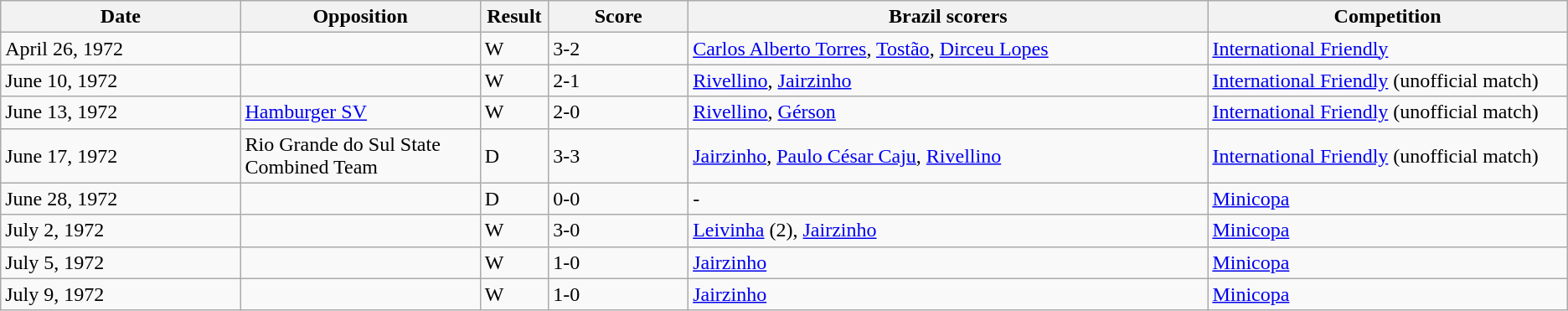<table class="wikitable" style="text-align: left;">
<tr>
<th width=12%>Date</th>
<th width=12%>Opposition</th>
<th width=1%>Result</th>
<th width=7%>Score</th>
<th width=26%>Brazil scorers</th>
<th width=18%>Competition</th>
</tr>
<tr>
<td>April 26, 1972</td>
<td></td>
<td>W</td>
<td>3-2</td>
<td><a href='#'>Carlos Alberto Torres</a>, <a href='#'>Tostão</a>, <a href='#'>Dirceu Lopes</a></td>
<td><a href='#'>International Friendly</a></td>
</tr>
<tr>
<td>June 10, 1972</td>
<td></td>
<td>W</td>
<td>2-1</td>
<td><a href='#'>Rivellino</a>, <a href='#'>Jairzinho</a></td>
<td><a href='#'>International Friendly</a> (unofficial match)</td>
</tr>
<tr>
<td>June 13, 1972</td>
<td> <a href='#'>Hamburger SV</a></td>
<td>W</td>
<td>2-0</td>
<td><a href='#'>Rivellino</a>, <a href='#'>Gérson</a></td>
<td><a href='#'>International Friendly</a> (unofficial match)</td>
</tr>
<tr>
<td>June 17, 1972</td>
<td> Rio Grande do Sul State Combined Team</td>
<td>D</td>
<td>3-3</td>
<td><a href='#'>Jairzinho</a>, <a href='#'>Paulo César Caju</a>, <a href='#'>Rivellino</a></td>
<td><a href='#'>International Friendly</a> (unofficial match)</td>
</tr>
<tr>
<td>June 28, 1972</td>
<td></td>
<td>D</td>
<td>0-0</td>
<td>-</td>
<td><a href='#'>Minicopa</a></td>
</tr>
<tr>
<td>July 2, 1972</td>
<td></td>
<td>W</td>
<td>3-0</td>
<td><a href='#'>Leivinha</a> (2), <a href='#'>Jairzinho</a></td>
<td><a href='#'>Minicopa</a></td>
</tr>
<tr>
<td>July 5, 1972</td>
<td></td>
<td>W</td>
<td>1-0</td>
<td><a href='#'>Jairzinho</a></td>
<td><a href='#'>Minicopa</a></td>
</tr>
<tr>
<td>July 9, 1972</td>
<td></td>
<td>W</td>
<td>1-0</td>
<td><a href='#'>Jairzinho</a></td>
<td><a href='#'>Minicopa</a></td>
</tr>
</table>
